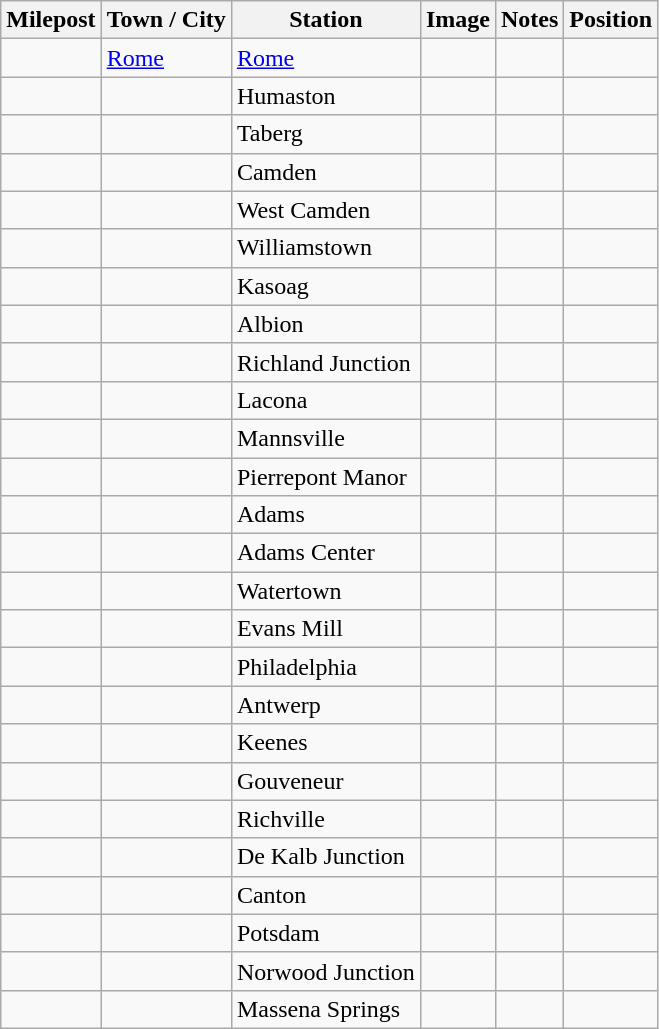<table class="wikitable">
<tr>
<th>Milepost</th>
<th>Town / City</th>
<th>Station</th>
<th>Image</th>
<th>Notes</th>
<th>Position</th>
</tr>
<tr>
<td></td>
<td><a href='#'>Rome</a></td>
<td><a href='#'>Rome</a></td>
<td></td>
<td></td>
<td></td>
</tr>
<tr>
<td></td>
<td></td>
<td>Humaston</td>
<td></td>
<td></td>
<td></td>
</tr>
<tr>
<td></td>
<td></td>
<td>Taberg</td>
<td></td>
<td></td>
<td></td>
</tr>
<tr>
<td></td>
<td></td>
<td>Camden</td>
<td></td>
<td></td>
<td></td>
</tr>
<tr>
<td></td>
<td></td>
<td>West Camden</td>
<td></td>
<td></td>
<td></td>
</tr>
<tr>
<td></td>
<td></td>
<td>Williamstown</td>
<td></td>
<td></td>
<td></td>
</tr>
<tr>
<td></td>
<td></td>
<td>Kasoag</td>
<td></td>
<td></td>
<td></td>
</tr>
<tr>
<td></td>
<td></td>
<td>Albion</td>
<td></td>
<td></td>
<td></td>
</tr>
<tr>
<td></td>
<td></td>
<td>Richland Junction</td>
<td></td>
<td></td>
<td></td>
</tr>
<tr>
<td></td>
<td></td>
<td>Lacona</td>
<td></td>
<td></td>
<td></td>
</tr>
<tr>
<td></td>
<td></td>
<td>Mannsville</td>
<td></td>
<td></td>
<td></td>
</tr>
<tr>
<td></td>
<td></td>
<td>Pierrepont Manor</td>
<td></td>
<td></td>
<td></td>
</tr>
<tr>
<td></td>
<td></td>
<td>Adams</td>
<td></td>
<td></td>
<td></td>
</tr>
<tr>
<td></td>
<td></td>
<td>Adams Center</td>
<td></td>
<td></td>
<td></td>
</tr>
<tr>
<td></td>
<td></td>
<td>Watertown</td>
<td></td>
<td></td>
<td></td>
</tr>
<tr>
<td></td>
<td></td>
<td>Evans Mill</td>
<td></td>
<td></td>
<td></td>
</tr>
<tr>
<td></td>
<td></td>
<td>Philadelphia</td>
<td></td>
<td></td>
<td></td>
</tr>
<tr>
<td></td>
<td></td>
<td>Antwerp</td>
<td></td>
<td></td>
<td></td>
</tr>
<tr>
<td></td>
<td></td>
<td>Keenes</td>
<td></td>
<td></td>
<td></td>
</tr>
<tr>
<td></td>
<td></td>
<td>Gouveneur</td>
<td></td>
<td></td>
<td></td>
</tr>
<tr>
<td></td>
<td></td>
<td>Richville</td>
<td></td>
<td></td>
<td></td>
</tr>
<tr>
<td></td>
<td></td>
<td>De Kalb Junction</td>
<td></td>
<td></td>
<td></td>
</tr>
<tr>
<td></td>
<td></td>
<td>Canton</td>
<td></td>
<td></td>
<td></td>
</tr>
<tr>
<td></td>
<td></td>
<td>Potsdam</td>
<td></td>
<td></td>
<td></td>
</tr>
<tr>
<td></td>
<td></td>
<td>Norwood Junction</td>
<td></td>
<td></td>
<td></td>
</tr>
<tr>
<td></td>
<td></td>
<td>Massena Springs</td>
<td></td>
<td></td>
<td></td>
</tr>
</table>
